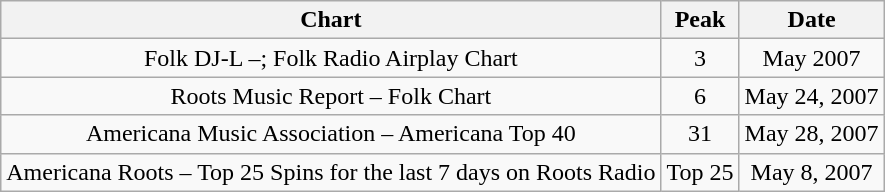<table class="wikitable" style="text-align:center">
<tr>
<th>Chart</th>
<th>Peak</th>
<th>Date</th>
</tr>
<tr>
<td>Folk DJ-L –; Folk Radio Airplay Chart</td>
<td>3</td>
<td>May 2007</td>
</tr>
<tr>
<td>Roots Music Report – Folk Chart</td>
<td>6</td>
<td>May 24, 2007</td>
</tr>
<tr>
<td>Americana Music Association – Americana Top 40</td>
<td>31</td>
<td>May 28, 2007</td>
</tr>
<tr>
<td>Americana Roots – Top 25 Spins for the last 7 days on Roots Radio</td>
<td>Top 25</td>
<td>May 8, 2007</td>
</tr>
</table>
